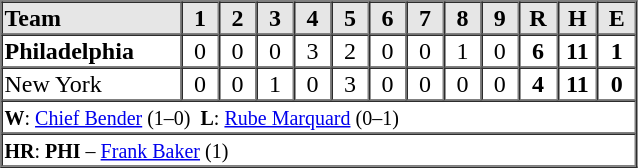<table border=1 cellspacing=0 width=425 style="margin-left:3em;">
<tr style="text-align:center; background-color:#e6e6e6;">
<th align=left width=125>Team</th>
<th width=25>1</th>
<th width=25>2</th>
<th width=25>3</th>
<th width=25>4</th>
<th width=25>5</th>
<th width=25>6</th>
<th width=25>7</th>
<th width=25>8</th>
<th width=25>9</th>
<th width=25>R</th>
<th width=25>H</th>
<th width=25>E</th>
</tr>
<tr style="text-align:center;">
<td align=left><strong>Philadelphia</strong></td>
<td>0</td>
<td>0</td>
<td>0</td>
<td>3</td>
<td>2</td>
<td>0</td>
<td>0</td>
<td>1</td>
<td>0</td>
<td><strong>6</strong></td>
<td><strong>11</strong></td>
<td><strong>1</strong></td>
</tr>
<tr style="text-align:center;">
<td align=left>New York</td>
<td>0</td>
<td>0</td>
<td>1</td>
<td>0</td>
<td>3</td>
<td>0</td>
<td>0</td>
<td>0</td>
<td>0</td>
<td><strong>4</strong></td>
<td><strong>11</strong></td>
<td><strong>0</strong></td>
</tr>
<tr style="text-align:left;">
<td colspan=13><small><strong>W</strong>: <a href='#'>Chief Bender</a> (1–0)  <strong>L</strong>: <a href='#'>Rube Marquard</a> (0–1)</small></td>
</tr>
<tr style="text-align:left;">
<td colspan=13><small><strong>HR</strong>: <strong>PHI</strong> – <a href='#'>Frank Baker</a> (1)</small></td>
</tr>
</table>
